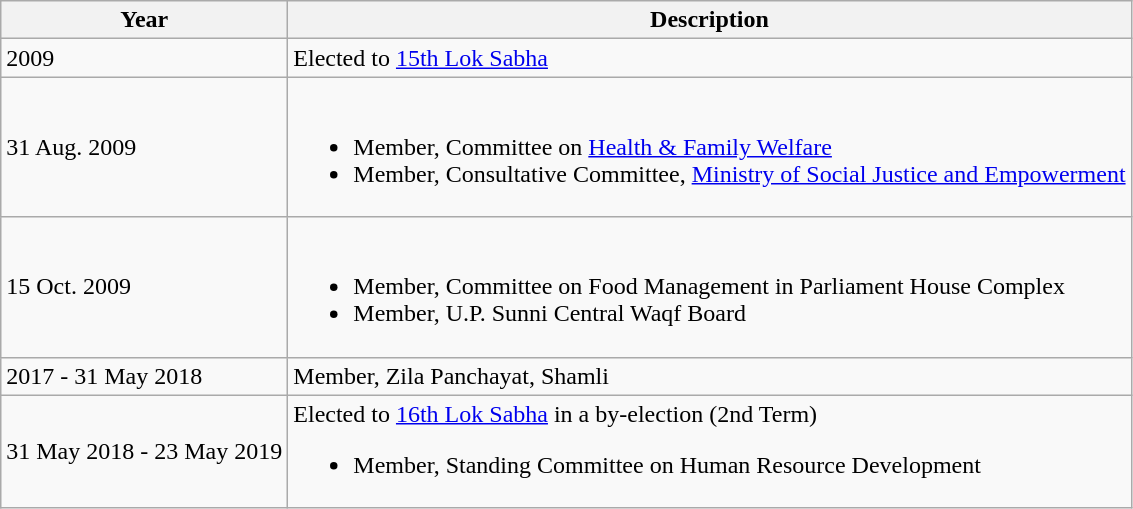<table class="wikitable">
<tr>
<th>Year</th>
<th>Description</th>
</tr>
<tr>
<td>2009</td>
<td>Elected to <a href='#'>15th Lok Sabha</a></td>
</tr>
<tr>
<td>31 Aug. 2009</td>
<td><br><ul><li>Member, Committee on <a href='#'>Health & Family Welfare</a></li><li>Member, Consultative Committee, <a href='#'>Ministry of Social Justice and Empowerment</a></li></ul></td>
</tr>
<tr>
<td>15 Oct. 2009</td>
<td><br><ul><li>Member, Committee on Food Management in Parliament House Complex</li><li>Member, U.P. Sunni Central Waqf Board</li></ul></td>
</tr>
<tr>
<td>2017 - 31 May 2018</td>
<td>Member, Zila Panchayat, Shamli</td>
</tr>
<tr>
<td>31 May 2018 - 23 May 2019</td>
<td>Elected to <a href='#'>16th Lok Sabha</a> in a by-election (2nd Term)<br><ul><li>Member, Standing Committee on Human Resource Development</li></ul></td>
</tr>
</table>
